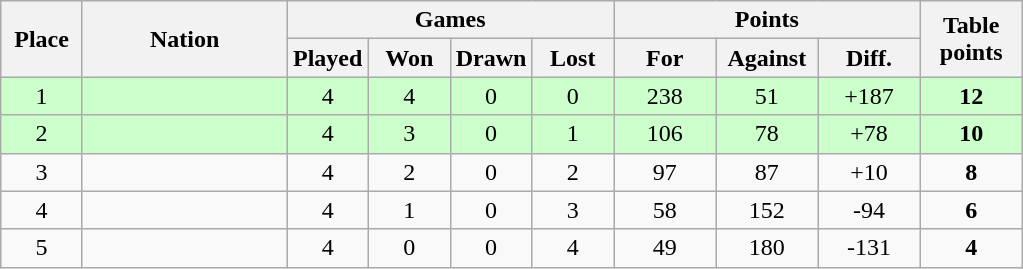<table class="wikitable" style="text-align:center">
<tr>
<th rowspan="2" style="width:8%">Place</th>
<th rowspan="2" style="width:20%">Nation</th>
<th colspan="4" style="width:32%">Games</th>
<th colspan="3" style="width:30%">Points</th>
<th rowspan="2" style="width:10%">Table<br>points</th>
</tr>
<tr>
<th style="width:8%">Played</th>
<th style="width:8%">Won</th>
<th style="width:8%">Drawn</th>
<th style="width:8%">Lost</th>
<th style="width:10%">For</th>
<th style="width:10%">Against</th>
<th style="width:10%">Diff.</th>
</tr>
<tr style="background:#cfc">
<td>1</td>
<td align=left><strong></strong></td>
<td>4</td>
<td>4</td>
<td>0</td>
<td>0</td>
<td>238</td>
<td>51</td>
<td>+187</td>
<td><strong>12</strong></td>
</tr>
<tr style="background:#cfc">
<td>2</td>
<td align=left></td>
<td>4</td>
<td>3</td>
<td>0</td>
<td>1</td>
<td>106</td>
<td>78</td>
<td>+78</td>
<td><strong>10</strong></td>
</tr>
<tr>
<td>3</td>
<td align=left></td>
<td>4</td>
<td>2</td>
<td>0</td>
<td>2</td>
<td>97</td>
<td>87</td>
<td>+10</td>
<td><strong>8</strong></td>
</tr>
<tr>
<td>4</td>
<td align=left></td>
<td>4</td>
<td>1</td>
<td>0</td>
<td>3</td>
<td>58</td>
<td>152</td>
<td>-94</td>
<td><strong>6</strong></td>
</tr>
<tr>
<td>5</td>
<td align=left><em></em></td>
<td>4</td>
<td>0</td>
<td>0</td>
<td>4</td>
<td>49</td>
<td>180</td>
<td>-131</td>
<td><strong>4</strong></td>
</tr>
</table>
